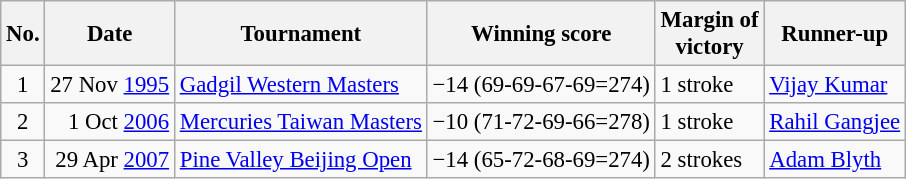<table class="wikitable" style="font-size:95%;">
<tr>
<th>No.</th>
<th>Date</th>
<th>Tournament</th>
<th>Winning score</th>
<th>Margin of<br>victory</th>
<th>Runner-up</th>
</tr>
<tr>
<td align=center>1</td>
<td align=right>27 Nov <a href='#'>1995</a></td>
<td><a href='#'>Gadgil Western Masters</a></td>
<td>−14 (69-69-67-69=274)</td>
<td>1 stroke</td>
<td> <a href='#'>Vijay Kumar</a></td>
</tr>
<tr>
<td align=center>2</td>
<td align=right>1 Oct <a href='#'>2006</a></td>
<td><a href='#'>Mercuries Taiwan Masters</a></td>
<td>−10 (71-72-69-66=278)</td>
<td>1 stroke</td>
<td> <a href='#'>Rahil Gangjee</a></td>
</tr>
<tr>
<td align=center>3</td>
<td align=right>29 Apr <a href='#'>2007</a></td>
<td><a href='#'>Pine Valley Beijing Open</a></td>
<td>−14 (65-72-68-69=274)</td>
<td>2 strokes</td>
<td> <a href='#'>Adam Blyth</a></td>
</tr>
</table>
